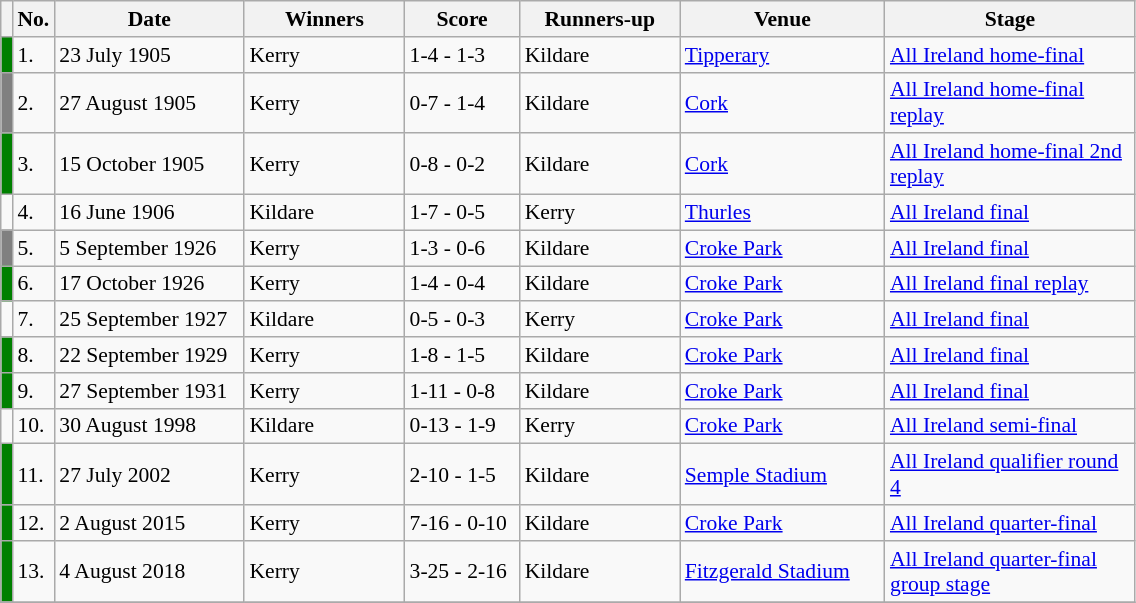<table class="wikitable" style="font-size:90%">
<tr>
<th width=1></th>
<th width=5>No.</th>
<th width=120>Date</th>
<th width=100>Winners</th>
<th width=70>Score</th>
<th width=100>Runners-up</th>
<th width=130>Venue</th>
<th width=160>Stage</th>
</tr>
<tr>
<td style="background-color:green"></td>
<td>1.</td>
<td>23 July 1905</td>
<td>Kerry</td>
<td>1-4 - 1-3</td>
<td>Kildare</td>
<td><a href='#'>Tipperary</a></td>
<td><a href='#'>All Ireland home-final</a></td>
</tr>
<tr>
<td style="background-color:grey"></td>
<td>2.</td>
<td>27 August 1905</td>
<td>Kerry</td>
<td>0-7 - 1-4</td>
<td>Kildare</td>
<td><a href='#'>Cork</a></td>
<td><a href='#'>All Ireland home-final replay</a></td>
</tr>
<tr>
<td style="background-color:green"></td>
<td>3.</td>
<td>15 October 1905</td>
<td>Kerry</td>
<td>0-8 - 0-2</td>
<td>Kildare</td>
<td><a href='#'>Cork</a></td>
<td><a href='#'>All Ireland home-final 2nd replay</a></td>
</tr>
<tr>
<td style="background-color:cream"></td>
<td>4.</td>
<td>16 June 1906</td>
<td>Kildare</td>
<td>1-7 - 0-5</td>
<td>Kerry</td>
<td><a href='#'>Thurles</a></td>
<td><a href='#'>All Ireland final</a></td>
</tr>
<tr>
<td style="background-color:grey"></td>
<td>5.</td>
<td>5 September 1926</td>
<td>Kerry</td>
<td>1-3 - 0-6</td>
<td>Kildare</td>
<td><a href='#'>Croke Park</a></td>
<td><a href='#'>All Ireland final</a></td>
</tr>
<tr>
<td style="background-color:green"></td>
<td>6.</td>
<td>17 October 1926</td>
<td>Kerry</td>
<td>1-4 - 0-4</td>
<td>Kildare</td>
<td><a href='#'>Croke Park</a></td>
<td><a href='#'>All Ireland final replay</a></td>
</tr>
<tr>
<td style="background-color:cream"></td>
<td>7.</td>
<td>25 September 1927</td>
<td>Kildare</td>
<td>0-5 - 0-3</td>
<td>Kerry</td>
<td><a href='#'>Croke Park</a></td>
<td><a href='#'>All Ireland final</a></td>
</tr>
<tr>
<td style="background-color:green"></td>
<td>8.</td>
<td>22 September 1929</td>
<td>Kerry</td>
<td>1-8 - 1-5</td>
<td>Kildare</td>
<td><a href='#'>Croke Park</a></td>
<td><a href='#'>All Ireland final</a></td>
</tr>
<tr>
<td style="background-color:green"></td>
<td>9.</td>
<td>27 September 1931</td>
<td>Kerry</td>
<td>1-11 - 0-8</td>
<td>Kildare</td>
<td><a href='#'>Croke Park</a></td>
<td><a href='#'>All Ireland final</a></td>
</tr>
<tr>
<td style="background-color:cream"></td>
<td>10.</td>
<td>30 August 1998</td>
<td>Kildare</td>
<td>0-13 - 1-9</td>
<td>Kerry</td>
<td><a href='#'>Croke Park</a></td>
<td><a href='#'>All Ireland semi-final</a></td>
</tr>
<tr>
<td style="background-color:green"></td>
<td>11.</td>
<td>27 July 2002</td>
<td>Kerry</td>
<td>2-10 - 1-5</td>
<td>Kildare</td>
<td><a href='#'>Semple Stadium</a></td>
<td><a href='#'>All Ireland qualifier round 4</a></td>
</tr>
<tr>
<td style="background-color:green"></td>
<td>12.</td>
<td>2 August 2015</td>
<td>Kerry</td>
<td>7-16 - 0-10</td>
<td>Kildare</td>
<td><a href='#'>Croke Park</a></td>
<td><a href='#'>All Ireland quarter-final</a></td>
</tr>
<tr>
<td style="background-color:green"></td>
<td>13.</td>
<td>4 August 2018</td>
<td>Kerry</td>
<td>3-25 - 2-16</td>
<td>Kildare</td>
<td><a href='#'>Fitzgerald Stadium</a></td>
<td><a href='#'>All Ireland quarter-final group stage</a></td>
</tr>
<tr>
</tr>
</table>
